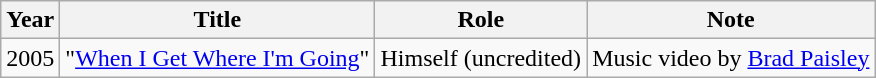<table class="wikitable">
<tr>
<th>Year</th>
<th>Title</th>
<th>Role</th>
<th>Note</th>
</tr>
<tr>
<td>2005</td>
<td>"<a href='#'>When I Get Where I'm Going</a>"</td>
<td>Himself (uncredited)</td>
<td>Music video by <a href='#'>Brad Paisley</a></td>
</tr>
</table>
